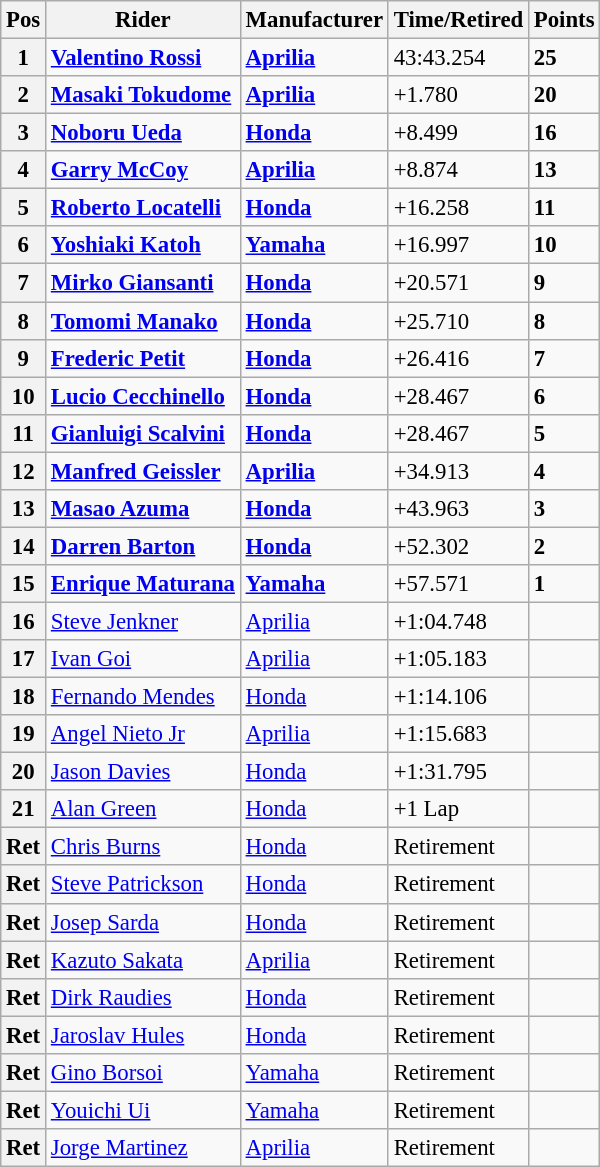<table class="wikitable" style="font-size: 95%;">
<tr>
<th>Pos</th>
<th>Rider</th>
<th>Manufacturer</th>
<th>Time/Retired</th>
<th>Points</th>
</tr>
<tr>
<th>1</th>
<td> <strong><a href='#'>Valentino Rossi</a></strong></td>
<td><strong><a href='#'>Aprilia</a></strong></td>
<td>43:43.254</td>
<td><strong>25</strong></td>
</tr>
<tr>
<th>2</th>
<td> <strong><a href='#'>Masaki Tokudome</a></strong></td>
<td><strong><a href='#'>Aprilia</a></strong></td>
<td>+1.780</td>
<td><strong>20</strong></td>
</tr>
<tr>
<th>3</th>
<td> <strong><a href='#'>Noboru Ueda</a></strong></td>
<td><strong><a href='#'>Honda</a></strong></td>
<td>+8.499</td>
<td><strong>16</strong></td>
</tr>
<tr>
<th>4</th>
<td> <strong><a href='#'>Garry McCoy</a></strong></td>
<td><strong><a href='#'>Aprilia</a></strong></td>
<td>+8.874</td>
<td><strong>13</strong></td>
</tr>
<tr>
<th>5</th>
<td> <strong><a href='#'>Roberto Locatelli</a></strong></td>
<td><strong><a href='#'>Honda</a></strong></td>
<td>+16.258</td>
<td><strong>11</strong></td>
</tr>
<tr>
<th>6</th>
<td> <strong><a href='#'>Yoshiaki Katoh</a></strong></td>
<td><strong><a href='#'>Yamaha</a></strong></td>
<td>+16.997</td>
<td><strong>10</strong></td>
</tr>
<tr>
<th>7</th>
<td> <strong><a href='#'>Mirko Giansanti</a></strong></td>
<td><strong><a href='#'>Honda</a></strong></td>
<td>+20.571</td>
<td><strong>9</strong></td>
</tr>
<tr>
<th>8</th>
<td> <strong><a href='#'>Tomomi Manako</a></strong></td>
<td><strong><a href='#'>Honda</a></strong></td>
<td>+25.710</td>
<td><strong>8</strong></td>
</tr>
<tr>
<th>9</th>
<td> <strong><a href='#'>Frederic Petit</a></strong></td>
<td><strong><a href='#'>Honda</a></strong></td>
<td>+26.416</td>
<td><strong>7</strong></td>
</tr>
<tr>
<th>10</th>
<td> <strong><a href='#'>Lucio Cecchinello</a></strong></td>
<td><strong><a href='#'>Honda</a></strong></td>
<td>+28.467</td>
<td><strong>6</strong></td>
</tr>
<tr>
<th>11</th>
<td> <strong><a href='#'>Gianluigi Scalvini</a></strong></td>
<td><strong><a href='#'>Honda</a></strong></td>
<td>+28.467</td>
<td><strong>5</strong></td>
</tr>
<tr>
<th>12</th>
<td> <strong><a href='#'>Manfred Geissler</a></strong></td>
<td><strong><a href='#'>Aprilia</a></strong></td>
<td>+34.913</td>
<td><strong>4</strong></td>
</tr>
<tr>
<th>13</th>
<td> <strong><a href='#'>Masao Azuma</a></strong></td>
<td><strong><a href='#'>Honda</a></strong></td>
<td>+43.963</td>
<td><strong>3</strong></td>
</tr>
<tr>
<th>14</th>
<td> <strong><a href='#'>Darren Barton</a></strong></td>
<td><strong><a href='#'>Honda</a></strong></td>
<td>+52.302</td>
<td><strong>2</strong></td>
</tr>
<tr>
<th>15</th>
<td> <strong><a href='#'>Enrique Maturana</a></strong></td>
<td><strong><a href='#'>Yamaha</a></strong></td>
<td>+57.571</td>
<td><strong>1</strong></td>
</tr>
<tr>
<th>16</th>
<td> <a href='#'>Steve Jenkner</a></td>
<td><a href='#'>Aprilia</a></td>
<td>+1:04.748</td>
<td></td>
</tr>
<tr>
<th>17</th>
<td> <a href='#'>Ivan Goi</a></td>
<td><a href='#'>Aprilia</a></td>
<td>+1:05.183</td>
<td></td>
</tr>
<tr>
<th>18</th>
<td> <a href='#'>Fernando Mendes</a></td>
<td><a href='#'>Honda</a></td>
<td>+1:14.106</td>
<td></td>
</tr>
<tr>
<th>19</th>
<td> <a href='#'>Angel Nieto Jr</a></td>
<td><a href='#'>Aprilia</a></td>
<td>+1:15.683</td>
<td></td>
</tr>
<tr>
<th>20</th>
<td> <a href='#'>Jason Davies</a></td>
<td><a href='#'>Honda</a></td>
<td>+1:31.795</td>
<td></td>
</tr>
<tr>
<th>21</th>
<td> <a href='#'>Alan Green</a></td>
<td><a href='#'>Honda</a></td>
<td>+1 Lap</td>
<td></td>
</tr>
<tr>
<th>Ret</th>
<td> <a href='#'>Chris Burns</a></td>
<td><a href='#'>Honda</a></td>
<td>Retirement</td>
<td></td>
</tr>
<tr>
<th>Ret</th>
<td> <a href='#'>Steve Patrickson</a></td>
<td><a href='#'>Honda</a></td>
<td>Retirement</td>
<td></td>
</tr>
<tr>
<th>Ret</th>
<td> <a href='#'>Josep Sarda</a></td>
<td><a href='#'>Honda</a></td>
<td>Retirement</td>
<td></td>
</tr>
<tr>
<th>Ret</th>
<td> <a href='#'>Kazuto Sakata</a></td>
<td><a href='#'>Aprilia</a></td>
<td>Retirement</td>
<td></td>
</tr>
<tr>
<th>Ret</th>
<td> <a href='#'>Dirk Raudies</a></td>
<td><a href='#'>Honda</a></td>
<td>Retirement</td>
<td></td>
</tr>
<tr>
<th>Ret</th>
<td> <a href='#'>Jaroslav Hules</a></td>
<td><a href='#'>Honda</a></td>
<td>Retirement</td>
<td></td>
</tr>
<tr>
<th>Ret</th>
<td> <a href='#'>Gino Borsoi</a></td>
<td><a href='#'>Yamaha</a></td>
<td>Retirement</td>
<td></td>
</tr>
<tr>
<th>Ret</th>
<td> <a href='#'>Youichi Ui</a></td>
<td><a href='#'>Yamaha</a></td>
<td>Retirement</td>
<td></td>
</tr>
<tr>
<th>Ret</th>
<td> <a href='#'>Jorge Martinez</a></td>
<td><a href='#'>Aprilia</a></td>
<td>Retirement</td>
<td></td>
</tr>
</table>
